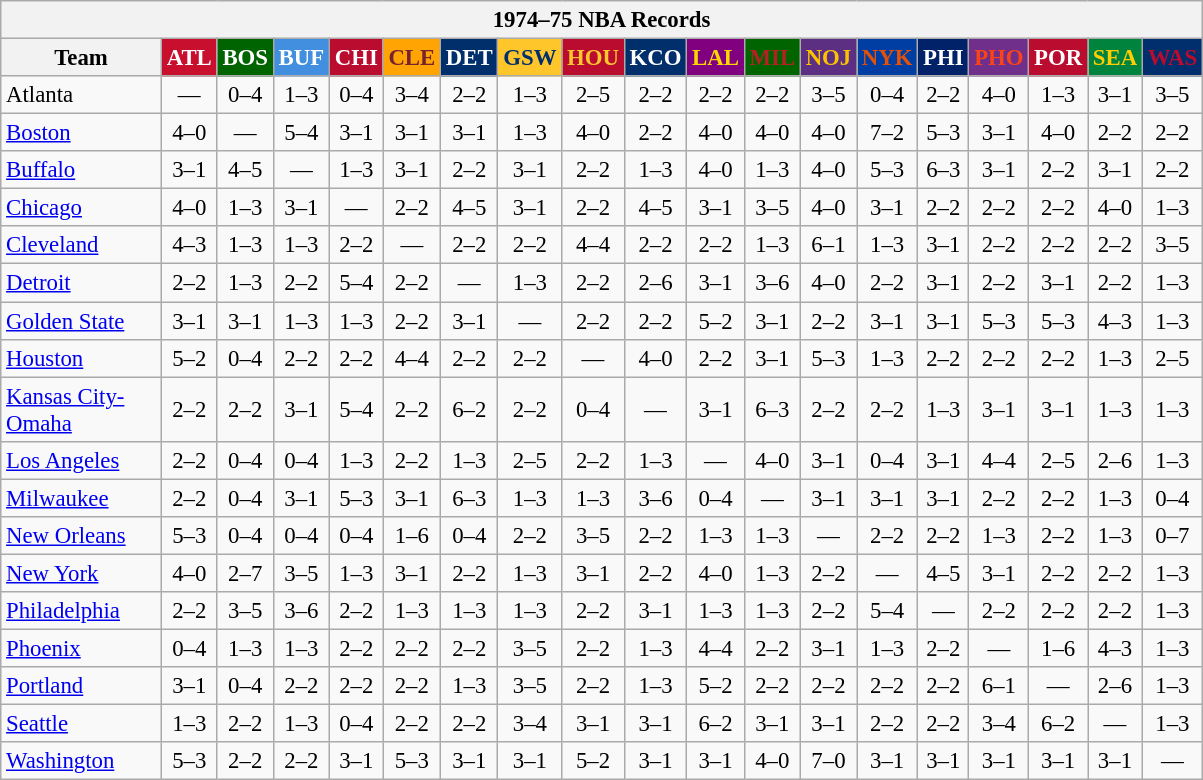<table class="wikitable" style="font-size:95%; text-align:center;">
<tr>
<th colspan=19>1974–75 NBA Records</th>
</tr>
<tr>
<th width=100>Team</th>
<th style="background:#C90F2E;color:#FFFFFF;width=35">ATL</th>
<th style="background:#006400;color:#FFFFFF;width=35">BOS</th>
<th style="background:#428FDF;color:#FFFFFF;width=35">BUF</th>
<th style="background:#BA0C2F;color:#FFFFFF;width=35">CHI</th>
<th style="background:#FFA402;color:#77222F;width=35">CLE</th>
<th style="background:#012F6B;color:#FFFFFF;width=35">DET</th>
<th style="background:#FFC62C;color:#012F6B;width=35">GSW</th>
<th style="background:#BA0C2F;color:#FEC72E;width=35">HOU</th>
<th style="background:#012F6B;color:#FFFFFF;width=35">KCO</th>
<th style="background:#800080;color:#FFD700;width=35">LAL</th>
<th style="background:#006400;color:#B22222;width=35">MIL</th>
<th style="background:#5C2F83;color:#FCC200;width=35">NOJ</th>
<th style="background:#003EA4;color:#E35208;width=35">NYK</th>
<th style="background:#012268;color:#FFFFFF;width=35">PHI</th>
<th style="background:#702F8B;color:#FA4417;width=35">PHO</th>
<th style="background:#BA0C2F;color:#FFFFFF;width=35">POR</th>
<th style="background:#00843D;color:#FFCD01;width=35">SEA</th>
<th style="background:#012F6D;color:#BA0C2F;width=35">WAS</th>
</tr>
<tr>
<td style="text-align:left;">Atlanta</td>
<td>—</td>
<td>0–4</td>
<td>1–3</td>
<td>0–4</td>
<td>3–4</td>
<td>2–2</td>
<td>1–3</td>
<td>2–5</td>
<td>2–2</td>
<td>2–2</td>
<td>2–2</td>
<td>3–5</td>
<td>0–4</td>
<td>2–2</td>
<td>4–0</td>
<td>1–3</td>
<td>3–1</td>
<td>3–5</td>
</tr>
<tr>
<td style="text-align:left;"><a href='#'>Boston</a></td>
<td>4–0</td>
<td>—</td>
<td>5–4</td>
<td>3–1</td>
<td>3–1</td>
<td>3–1</td>
<td>1–3</td>
<td>4–0</td>
<td>2–2</td>
<td>4–0</td>
<td>4–0</td>
<td>4–0</td>
<td>7–2</td>
<td>5–3</td>
<td>3–1</td>
<td>4–0</td>
<td>2–2</td>
<td>2–2</td>
</tr>
<tr>
<td style="text-align:left;"><a href='#'>Buffalo</a></td>
<td>3–1</td>
<td>4–5</td>
<td>—</td>
<td>1–3</td>
<td>3–1</td>
<td>2–2</td>
<td>3–1</td>
<td>2–2</td>
<td>1–3</td>
<td>4–0</td>
<td>1–3</td>
<td>4–0</td>
<td>5–3</td>
<td>6–3</td>
<td>3–1</td>
<td>2–2</td>
<td>3–1</td>
<td>2–2</td>
</tr>
<tr>
<td style="text-align:left;"><a href='#'>Chicago</a></td>
<td>4–0</td>
<td>1–3</td>
<td>3–1</td>
<td>—</td>
<td>2–2</td>
<td>4–5</td>
<td>3–1</td>
<td>2–2</td>
<td>4–5</td>
<td>3–1</td>
<td>3–5</td>
<td>4–0</td>
<td>3–1</td>
<td>2–2</td>
<td>2–2</td>
<td>2–2</td>
<td>4–0</td>
<td>1–3</td>
</tr>
<tr>
<td style="text-align:left;"><a href='#'>Cleveland</a></td>
<td>4–3</td>
<td>1–3</td>
<td>1–3</td>
<td>2–2</td>
<td>—</td>
<td>2–2</td>
<td>2–2</td>
<td>4–4</td>
<td>2–2</td>
<td>2–2</td>
<td>1–3</td>
<td>6–1</td>
<td>1–3</td>
<td>3–1</td>
<td>2–2</td>
<td>2–2</td>
<td>2–2</td>
<td>3–5</td>
</tr>
<tr>
<td style="text-align:left;"><a href='#'>Detroit</a></td>
<td>2–2</td>
<td>1–3</td>
<td>2–2</td>
<td>5–4</td>
<td>2–2</td>
<td>—</td>
<td>1–3</td>
<td>2–2</td>
<td>2–6</td>
<td>3–1</td>
<td>3–6</td>
<td>4–0</td>
<td>2–2</td>
<td>3–1</td>
<td>2–2</td>
<td>3–1</td>
<td>2–2</td>
<td>1–3</td>
</tr>
<tr>
<td style="text-align:left;"><a href='#'>Golden State</a></td>
<td>3–1</td>
<td>3–1</td>
<td>1–3</td>
<td>1–3</td>
<td>2–2</td>
<td>3–1</td>
<td>—</td>
<td>2–2</td>
<td>2–2</td>
<td>5–2</td>
<td>3–1</td>
<td>2–2</td>
<td>3–1</td>
<td>3–1</td>
<td>5–3</td>
<td>5–3</td>
<td>4–3</td>
<td>1–3</td>
</tr>
<tr>
<td style="text-align:left;"><a href='#'>Houston</a></td>
<td>5–2</td>
<td>0–4</td>
<td>2–2</td>
<td>2–2</td>
<td>4–4</td>
<td>2–2</td>
<td>2–2</td>
<td>—</td>
<td>4–0</td>
<td>2–2</td>
<td>3–1</td>
<td>5–3</td>
<td>1–3</td>
<td>2–2</td>
<td>2–2</td>
<td>2–2</td>
<td>1–3</td>
<td>2–5</td>
</tr>
<tr>
<td style="text-align:left;"><a href='#'>Kansas City-Omaha</a></td>
<td>2–2</td>
<td>2–2</td>
<td>3–1</td>
<td>5–4</td>
<td>2–2</td>
<td>6–2</td>
<td>2–2</td>
<td>0–4</td>
<td>—</td>
<td>3–1</td>
<td>6–3</td>
<td>2–2</td>
<td>2–2</td>
<td>1–3</td>
<td>3–1</td>
<td>3–1</td>
<td>1–3</td>
<td>1–3</td>
</tr>
<tr>
<td style="text-align:left;"><a href='#'>Los Angeles</a></td>
<td>2–2</td>
<td>0–4</td>
<td>0–4</td>
<td>1–3</td>
<td>2–2</td>
<td>1–3</td>
<td>2–5</td>
<td>2–2</td>
<td>1–3</td>
<td>—</td>
<td>4–0</td>
<td>3–1</td>
<td>0–4</td>
<td>3–1</td>
<td>4–4</td>
<td>2–5</td>
<td>2–6</td>
<td>1–3</td>
</tr>
<tr>
<td style="text-align:left;"><a href='#'>Milwaukee</a></td>
<td>2–2</td>
<td>0–4</td>
<td>3–1</td>
<td>5–3</td>
<td>3–1</td>
<td>6–3</td>
<td>1–3</td>
<td>1–3</td>
<td>3–6</td>
<td>0–4</td>
<td>—</td>
<td>3–1</td>
<td>3–1</td>
<td>3–1</td>
<td>2–2</td>
<td>2–2</td>
<td>1–3</td>
<td>0–4</td>
</tr>
<tr>
<td style="text-align:left;"><a href='#'>New Orleans</a></td>
<td>5–3</td>
<td>0–4</td>
<td>0–4</td>
<td>0–4</td>
<td>1–6</td>
<td>0–4</td>
<td>2–2</td>
<td>3–5</td>
<td>2–2</td>
<td>1–3</td>
<td>1–3</td>
<td>—</td>
<td>2–2</td>
<td>2–2</td>
<td>1–3</td>
<td>2–2</td>
<td>1–3</td>
<td>0–7</td>
</tr>
<tr>
<td style="text-align:left;"><a href='#'>New York</a></td>
<td>4–0</td>
<td>2–7</td>
<td>3–5</td>
<td>1–3</td>
<td>3–1</td>
<td>2–2</td>
<td>1–3</td>
<td>3–1</td>
<td>2–2</td>
<td>4–0</td>
<td>1–3</td>
<td>2–2</td>
<td>—</td>
<td>4–5</td>
<td>3–1</td>
<td>2–2</td>
<td>2–2</td>
<td>1–3</td>
</tr>
<tr>
<td style="text-align:left;"><a href='#'>Philadelphia</a></td>
<td>2–2</td>
<td>3–5</td>
<td>3–6</td>
<td>2–2</td>
<td>1–3</td>
<td>1–3</td>
<td>1–3</td>
<td>2–2</td>
<td>3–1</td>
<td>1–3</td>
<td>1–3</td>
<td>2–2</td>
<td>5–4</td>
<td>—</td>
<td>2–2</td>
<td>2–2</td>
<td>2–2</td>
<td>1–3</td>
</tr>
<tr>
<td style="text-align:left;"><a href='#'>Phoenix</a></td>
<td>0–4</td>
<td>1–3</td>
<td>1–3</td>
<td>2–2</td>
<td>2–2</td>
<td>2–2</td>
<td>3–5</td>
<td>2–2</td>
<td>1–3</td>
<td>4–4</td>
<td>2–2</td>
<td>3–1</td>
<td>1–3</td>
<td>2–2</td>
<td>—</td>
<td>1–6</td>
<td>4–3</td>
<td>1–3</td>
</tr>
<tr>
<td style="text-align:left;"><a href='#'>Portland</a></td>
<td>3–1</td>
<td>0–4</td>
<td>2–2</td>
<td>2–2</td>
<td>2–2</td>
<td>1–3</td>
<td>3–5</td>
<td>2–2</td>
<td>1–3</td>
<td>5–2</td>
<td>2–2</td>
<td>2–2</td>
<td>2–2</td>
<td>2–2</td>
<td>6–1</td>
<td>—</td>
<td>2–6</td>
<td>1–3</td>
</tr>
<tr>
<td style="text-align:left;"><a href='#'>Seattle</a></td>
<td>1–3</td>
<td>2–2</td>
<td>1–3</td>
<td>0–4</td>
<td>2–2</td>
<td>2–2</td>
<td>3–4</td>
<td>3–1</td>
<td>3–1</td>
<td>6–2</td>
<td>3–1</td>
<td>3–1</td>
<td>2–2</td>
<td>2–2</td>
<td>3–4</td>
<td>6–2</td>
<td>—</td>
<td>1–3</td>
</tr>
<tr>
<td style="text-align:left;"><a href='#'>Washington</a></td>
<td>5–3</td>
<td>2–2</td>
<td>2–2</td>
<td>3–1</td>
<td>5–3</td>
<td>3–1</td>
<td>3–1</td>
<td>5–2</td>
<td>3–1</td>
<td>3–1</td>
<td>4–0</td>
<td>7–0</td>
<td>3–1</td>
<td>3–1</td>
<td>3–1</td>
<td>3–1</td>
<td>3–1</td>
<td>—</td>
</tr>
</table>
